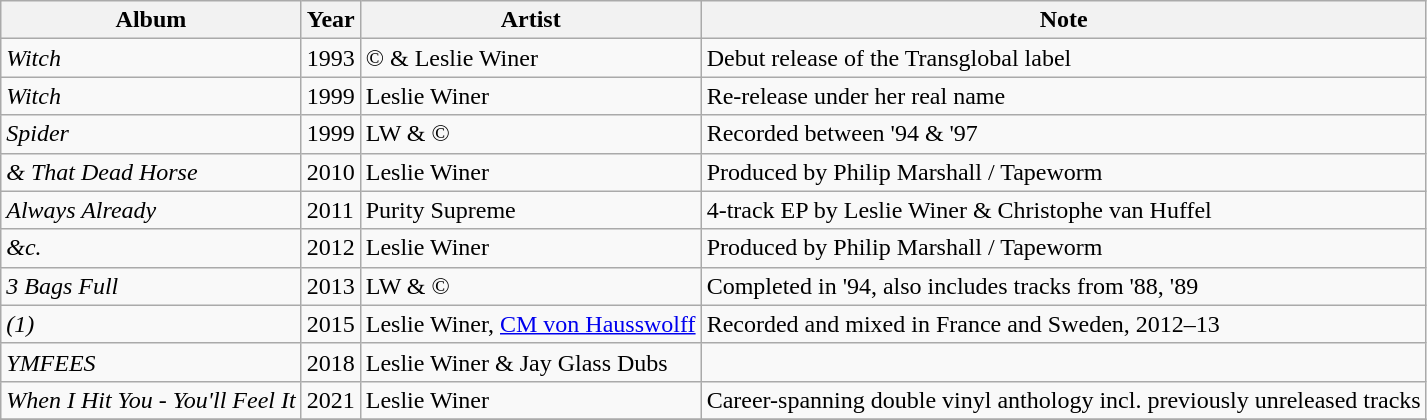<table class="wikitable" |->
<tr>
<th>Album</th>
<th>Year</th>
<th>Artist</th>
<th>Note</th>
</tr>
<tr>
<td><em>Witch</em></td>
<td>1993</td>
<td>© & Leslie Winer</td>
<td>Debut release of the Transglobal label</td>
</tr>
<tr>
<td><em>Witch</em></td>
<td>1999</td>
<td>Leslie Winer</td>
<td>Re-release under her real name</td>
</tr>
<tr>
<td><em>Spider</em></td>
<td>1999</td>
<td>LW & ©</td>
<td>Recorded between '94 & '97</td>
</tr>
<tr>
<td><em>& That Dead Horse</em></td>
<td>2010</td>
<td>Leslie Winer</td>
<td>Produced by Philip Marshall / Tapeworm</td>
</tr>
<tr>
<td><em>Always Already</em></td>
<td>2011</td>
<td>Purity Supreme</td>
<td>4-track EP by Leslie Winer & Christophe van Huffel</td>
</tr>
<tr>
<td><em>&c.</em></td>
<td>2012</td>
<td>Leslie Winer</td>
<td>Produced by Philip Marshall / Tapeworm</td>
</tr>
<tr>
<td><em>3 Bags Full</em></td>
<td>2013</td>
<td>LW & ©</td>
<td>Completed in '94, also includes tracks from '88, '89</td>
</tr>
<tr>
<td><em>(1)</em></td>
<td>2015</td>
<td>Leslie Winer, <a href='#'>CM von Hausswolff</a></td>
<td>Recorded and mixed in France and Sweden, 2012–13</td>
</tr>
<tr>
<td><em>YMFEES</em></td>
<td>2018</td>
<td>Leslie Winer & Jay Glass Dubs</td>
<td></td>
</tr>
<tr>
<td><em>When I Hit You - You'll Feel It</em></td>
<td>2021</td>
<td>Leslie Winer</td>
<td>Career-spanning double vinyl  anthology incl. previously unreleased tracks</td>
</tr>
<tr>
</tr>
</table>
